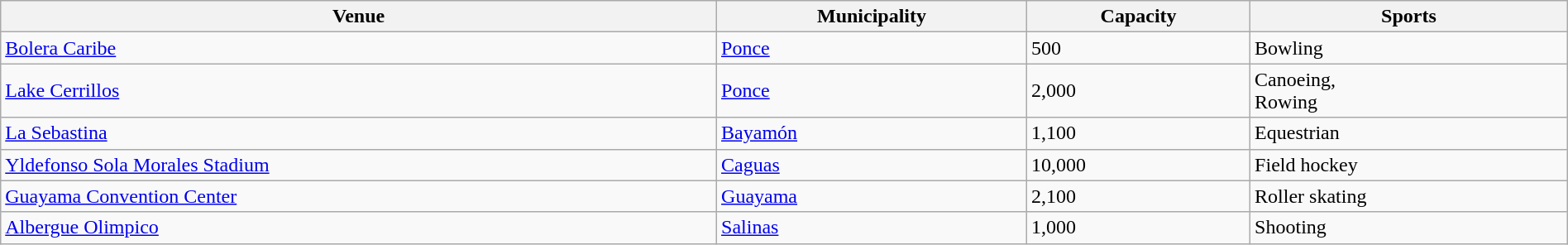<table class="wikitable" style="width:100%;">
<tr>
<th>Venue</th>
<th>Municipality</th>
<th>Capacity</th>
<th>Sports</th>
</tr>
<tr align=>
<td><a href='#'>Bolera Caribe</a></td>
<td><a href='#'>Ponce</a></td>
<td>500</td>
<td>Bowling</td>
</tr>
<tr>
<td><a href='#'>Lake Cerrillos</a></td>
<td><a href='#'>Ponce</a></td>
<td>2,000</td>
<td>Canoeing,<br> Rowing</td>
</tr>
<tr>
<td><a href='#'>La Sebastina</a></td>
<td><a href='#'>Bayamón</a></td>
<td>1,100</td>
<td>Equestrian</td>
</tr>
<tr>
<td><a href='#'>Yldefonso Sola Morales Stadium</a></td>
<td><a href='#'>Caguas</a></td>
<td>10,000</td>
<td>Field hockey</td>
</tr>
<tr>
<td><a href='#'>Guayama Convention Center</a></td>
<td><a href='#'>Guayama</a></td>
<td>2,100</td>
<td>Roller skating</td>
</tr>
<tr>
<td><a href='#'>Albergue Olimpico</a></td>
<td><a href='#'>Salinas</a></td>
<td>1,000</td>
<td>Shooting</td>
</tr>
</table>
